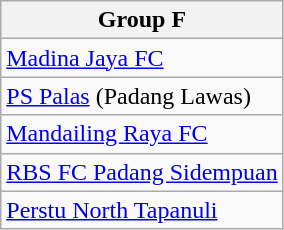<table class="wikitable">
<tr>
<th><strong>Group F</strong></th>
</tr>
<tr>
<td><a href='#'>Madina Jaya FC</a></td>
</tr>
<tr>
<td><a href='#'>PS Palas</a> (Padang Lawas)</td>
</tr>
<tr>
<td><a href='#'>Mandailing Raya FC</a></td>
</tr>
<tr>
<td><a href='#'>RBS FC Padang Sidempuan</a></td>
</tr>
<tr>
<td><a href='#'>Perstu North Tapanuli</a></td>
</tr>
</table>
